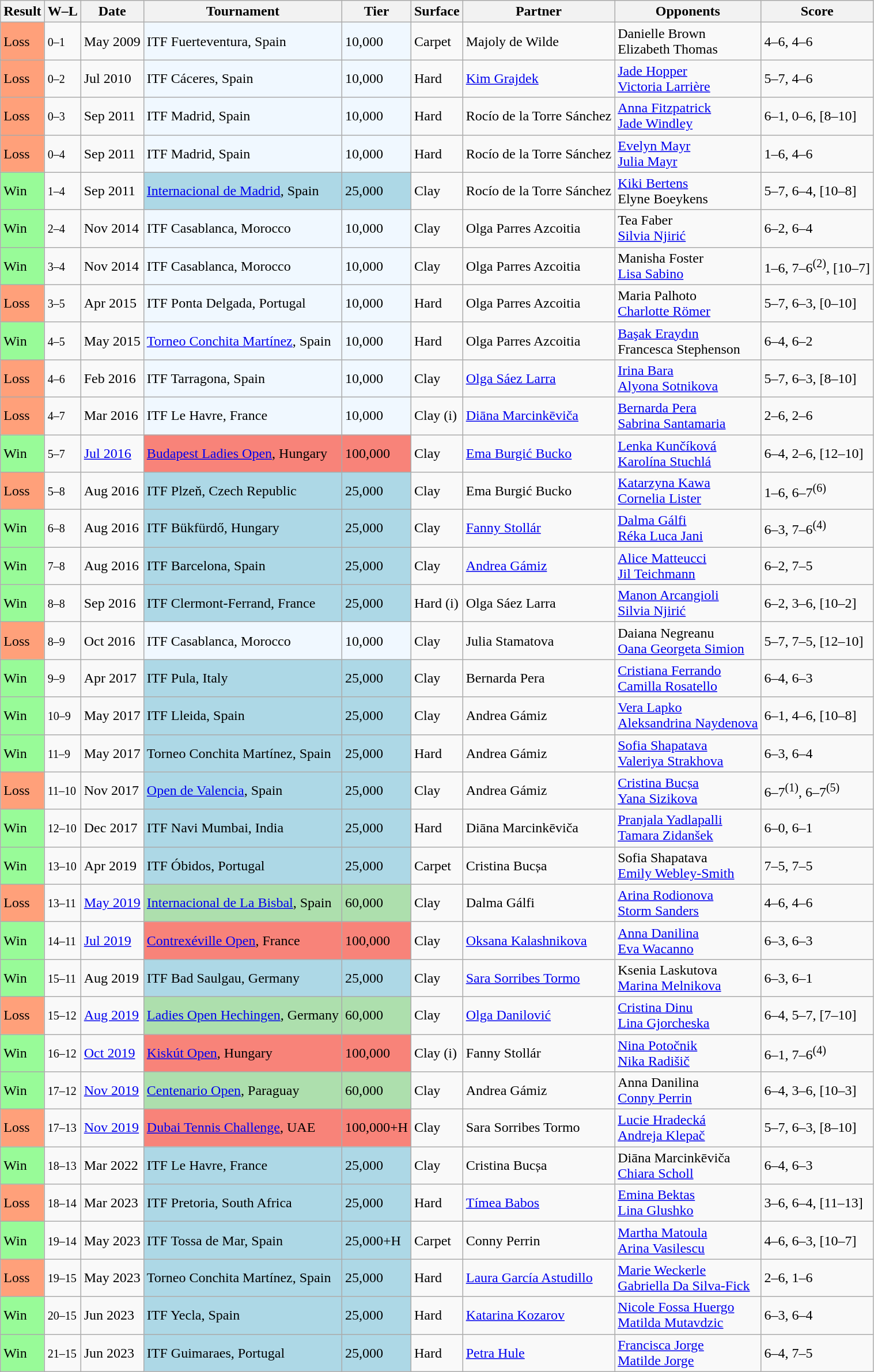<table class="sortable wikitable">
<tr>
<th>Result</th>
<th class="unsortable">W–L</th>
<th>Date</th>
<th>Tournament</th>
<th>Tier</th>
<th>Surface</th>
<th>Partner</th>
<th>Opponents</th>
<th class="unsortable">Score</th>
</tr>
<tr>
<td style="background:#ffa07a;">Loss</td>
<td><small>0–1</small></td>
<td>May 2009</td>
<td style="background:#f0f8ff;">ITF Fuerteventura, Spain</td>
<td style="background:#f0f8ff;">10,000</td>
<td>Carpet</td>
<td> Majoly de Wilde</td>
<td> Danielle Brown <br>  Elizabeth Thomas</td>
<td>4–6, 4–6</td>
</tr>
<tr>
<td style="background:#ffa07a;">Loss</td>
<td><small>0–2</small></td>
<td>Jul 2010</td>
<td style="background:#f0f8ff;">ITF Cáceres, Spain</td>
<td style="background:#f0f8ff;">10,000</td>
<td>Hard</td>
<td> <a href='#'>Kim Grajdek</a></td>
<td> <a href='#'>Jade Hopper</a> <br>  <a href='#'>Victoria Larrière</a></td>
<td>5–7, 4–6</td>
</tr>
<tr>
<td style="background:#ffa07a;">Loss</td>
<td><small>0–3</small></td>
<td>Sep 2011</td>
<td style="background:#f0f8ff;">ITF Madrid, Spain</td>
<td style="background:#f0f8ff;">10,000</td>
<td>Hard</td>
<td> Rocío de la Torre Sánchez</td>
<td> <a href='#'>Anna Fitzpatrick</a> <br>  <a href='#'>Jade Windley</a></td>
<td>6–1, 0–6, [8–10]</td>
</tr>
<tr>
<td style="background:#ffa07a;">Loss</td>
<td><small>0–4</small></td>
<td>Sep 2011</td>
<td style="background:#f0f8ff;">ITF Madrid, Spain</td>
<td style="background:#f0f8ff;">10,000</td>
<td>Hard</td>
<td> Rocío de la Torre Sánchez</td>
<td> <a href='#'>Evelyn Mayr</a> <br>  <a href='#'>Julia Mayr</a></td>
<td>1–6, 4–6</td>
</tr>
<tr>
<td style="background:#98fb98;">Win</td>
<td><small>1–4</small></td>
<td>Sep 2011</td>
<td style="background:lightblue;"><a href='#'>Internacional de Madrid</a>, Spain</td>
<td style="background:lightblue;">25,000</td>
<td>Clay</td>
<td> Rocío de la Torre Sánchez</td>
<td> <a href='#'>Kiki Bertens</a> <br>  Elyne Boeykens</td>
<td>5–7, 6–4, [10–8]</td>
</tr>
<tr>
<td style="background:#98fb98;">Win</td>
<td><small>2–4</small></td>
<td>Nov 2014</td>
<td style="background:#f0f8ff;">ITF Casablanca, Morocco</td>
<td style="background:#f0f8ff;">10,000</td>
<td>Clay</td>
<td> Olga Parres Azcoitia</td>
<td> Tea Faber <br>  <a href='#'>Silvia Njirić</a></td>
<td>6–2, 6–4</td>
</tr>
<tr>
<td style="background:#98fb98;">Win</td>
<td><small>3–4</small></td>
<td>Nov 2014</td>
<td style="background:#f0f8ff;">ITF Casablanca, Morocco</td>
<td style="background:#f0f8ff;">10,000</td>
<td>Clay</td>
<td> Olga Parres Azcoitia</td>
<td> Manisha Foster <br>  <a href='#'>Lisa Sabino</a></td>
<td>1–6, 7–6<sup>(2)</sup>, [10–7]</td>
</tr>
<tr>
<td style="background:#ffa07a;">Loss</td>
<td><small>3–5</small></td>
<td>Apr 2015</td>
<td style="background:#f0f8ff;">ITF Ponta Delgada, Portugal</td>
<td style="background:#f0f8ff;">10,000</td>
<td>Hard</td>
<td> Olga Parres Azcoitia</td>
<td> Maria Palhoto <br>  <a href='#'>Charlotte Römer</a></td>
<td>5–7, 6–3, [0–10]</td>
</tr>
<tr>
<td style="background:#98fb98;">Win</td>
<td><small>4–5</small></td>
<td>May 2015</td>
<td style="background:#f0f8ff;"><a href='#'>Torneo Conchita Martínez</a>, Spain</td>
<td style="background:#f0f8ff;">10,000</td>
<td>Hard</td>
<td> Olga Parres Azcoitia</td>
<td> <a href='#'>Başak Eraydın</a> <br>  Francesca Stephenson</td>
<td>6–4, 6–2</td>
</tr>
<tr>
<td style="background:#ffa07a;">Loss</td>
<td><small>4–6</small></td>
<td>Feb 2016</td>
<td style="background:#f0f8ff;">ITF Tarragona, Spain</td>
<td style="background:#f0f8ff;">10,000</td>
<td>Clay</td>
<td> <a href='#'>Olga Sáez Larra</a></td>
<td> <a href='#'>Irina Bara</a> <br>  <a href='#'>Alyona Sotnikova</a></td>
<td>5–7, 6–3, [8–10]</td>
</tr>
<tr>
<td style="background:#ffa07a;">Loss</td>
<td><small>4–7</small></td>
<td>Mar 2016</td>
<td style="background:#f0f8ff;">ITF Le Havre, France</td>
<td style="background:#f0f8ff;">10,000</td>
<td>Clay (i)</td>
<td> <a href='#'>Diāna Marcinkēviča</a></td>
<td> <a href='#'>Bernarda Pera</a> <br>  <a href='#'>Sabrina Santamaria</a></td>
<td>2–6, 2–6</td>
</tr>
<tr>
<td style="background:#98fb98;">Win</td>
<td><small>5–7</small></td>
<td><a href='#'>Jul 2016</a></td>
<td style="background:#f88379;"><a href='#'>Budapest Ladies Open</a>, Hungary</td>
<td style="background:#f88379;">100,000</td>
<td>Clay</td>
<td> <a href='#'>Ema Burgić Bucko</a></td>
<td> <a href='#'>Lenka Kunčíková</a> <br>  <a href='#'>Karolína Stuchlá</a></td>
<td>6–4, 2–6, [12–10]</td>
</tr>
<tr>
<td style="background:#ffa07a;">Loss</td>
<td><small>5–8</small></td>
<td>Aug 2016</td>
<td style="background:lightblue;">ITF Plzeň, Czech Republic</td>
<td style="background:lightblue;">25,000</td>
<td>Clay</td>
<td> Ema Burgić Bucko</td>
<td> <a href='#'>Katarzyna Kawa</a> <br>  <a href='#'>Cornelia Lister</a></td>
<td>1–6, 6–7<sup>(6)</sup></td>
</tr>
<tr>
<td style="background:#98fb98;">Win</td>
<td><small>6–8</small></td>
<td>Aug 2016</td>
<td style="background:lightblue;">ITF Bükfürdő, Hungary</td>
<td style="background:lightblue;">25,000</td>
<td>Clay</td>
<td> <a href='#'>Fanny Stollár</a></td>
<td> <a href='#'>Dalma Gálfi</a> <br>  <a href='#'>Réka Luca Jani</a></td>
<td>6–3, 7–6<sup>(4)</sup></td>
</tr>
<tr>
<td style="background:#98fb98;">Win</td>
<td><small>7–8</small></td>
<td>Aug 2016</td>
<td style="background:lightblue;">ITF Barcelona, Spain</td>
<td style="background:lightblue;">25,000</td>
<td>Clay</td>
<td> <a href='#'>Andrea Gámiz</a></td>
<td> <a href='#'>Alice Matteucci</a> <br>  <a href='#'>Jil Teichmann</a></td>
<td>6–2, 7–5</td>
</tr>
<tr>
<td style="background:#98fb98;">Win</td>
<td><small>8–8</small></td>
<td>Sep 2016</td>
<td style="background:lightblue;">ITF Clermont-Ferrand, France</td>
<td style="background:lightblue;">25,000</td>
<td>Hard (i)</td>
<td> Olga Sáez Larra</td>
<td> <a href='#'>Manon Arcangioli</a> <br>  <a href='#'>Silvia Njirić</a></td>
<td>6–2, 3–6, [10–2]</td>
</tr>
<tr>
<td style="background:#ffa07a;">Loss</td>
<td><small>8–9</small></td>
<td>Oct 2016</td>
<td style="background:#f0f8ff;">ITF Casablanca, Morocco</td>
<td style="background:#f0f8ff;">10,000</td>
<td>Clay</td>
<td> Julia Stamatova</td>
<td> Daiana Negreanu <br>  <a href='#'>Oana Georgeta Simion</a></td>
<td>5–7, 7–5, [12–10]</td>
</tr>
<tr>
<td style="background:#98fb98;">Win</td>
<td><small>9–9</small></td>
<td>Apr 2017</td>
<td style="background:lightblue;">ITF Pula, Italy</td>
<td style="background:lightblue;">25,000</td>
<td>Clay</td>
<td> Bernarda Pera</td>
<td> <a href='#'>Cristiana Ferrando</a> <br>  <a href='#'>Camilla Rosatello</a></td>
<td>6–4, 6–3</td>
</tr>
<tr>
<td style="background:#98fb98;">Win</td>
<td><small>10–9</small></td>
<td>May 2017</td>
<td style="background:lightblue;">ITF Lleida, Spain</td>
<td style="background:lightblue;">25,000</td>
<td>Clay</td>
<td> Andrea Gámiz</td>
<td> <a href='#'>Vera Lapko</a> <br>  <a href='#'>Aleksandrina Naydenova</a></td>
<td>6–1, 4–6, [10–8]</td>
</tr>
<tr>
<td style="background:#98fb98;">Win</td>
<td><small>11–9</small></td>
<td>May 2017</td>
<td style="background:lightblue;">Torneo Conchita Martínez, Spain</td>
<td style="background:lightblue;">25,000</td>
<td>Hard</td>
<td> Andrea Gámiz</td>
<td> <a href='#'>Sofia Shapatava</a> <br>  <a href='#'>Valeriya Strakhova</a></td>
<td>6–3, 6–4</td>
</tr>
<tr>
<td style="background:#ffa07a;">Loss</td>
<td><small>11–10</small></td>
<td>Nov 2017</td>
<td style="background:lightblue;"><a href='#'>Open de Valencia</a>, Spain</td>
<td style="background:lightblue;">25,000</td>
<td>Clay</td>
<td> Andrea Gámiz</td>
<td> <a href='#'>Cristina Bucșa</a> <br>  <a href='#'>Yana Sizikova</a></td>
<td>6–7<sup>(1)</sup>, 6–7<sup>(5)</sup></td>
</tr>
<tr>
<td style="background:#98fb98;">Win</td>
<td><small>12–10</small></td>
<td>Dec 2017</td>
<td style="background:lightblue;">ITF Navi Mumbai, India</td>
<td style="background:lightblue;">25,000</td>
<td>Hard</td>
<td> Diāna Marcinkēviča</td>
<td> <a href='#'>Pranjala Yadlapalli</a> <br>  <a href='#'>Tamara Zidanšek</a></td>
<td>6–0, 6–1</td>
</tr>
<tr>
<td style="background:#98fb98;">Win</td>
<td><small>13–10</small></td>
<td>Apr 2019</td>
<td style="background:lightblue;">ITF Óbidos, Portugal</td>
<td style="background:lightblue;">25,000</td>
<td>Carpet</td>
<td> Cristina Bucșa</td>
<td> Sofia Shapatava <br>  <a href='#'>Emily Webley-Smith</a></td>
<td>7–5, 7–5</td>
</tr>
<tr>
<td style="background:#ffa07a;">Loss</td>
<td><small>13–11</small></td>
<td><a href='#'>May 2019</a></td>
<td style="background:#addfad;"><a href='#'>Internacional de La Bisbal</a>, Spain</td>
<td style="background:#addfad;">60,000</td>
<td>Clay</td>
<td> Dalma Gálfi</td>
<td> <a href='#'>Arina Rodionova</a> <br>  <a href='#'>Storm Sanders</a></td>
<td>4–6, 4–6</td>
</tr>
<tr>
<td bgcolor="98FB98">Win</td>
<td><small>14–11</small></td>
<td><a href='#'>Jul 2019</a></td>
<td style="background:#f88379;"><a href='#'>Contrexéville Open</a>, France</td>
<td style="background:#f88379;">100,000</td>
<td>Clay</td>
<td> <a href='#'>Oksana Kalashnikova</a></td>
<td> <a href='#'>Anna Danilina</a> <br>  <a href='#'>Eva Wacanno</a></td>
<td>6–3, 6–3</td>
</tr>
<tr>
<td bgcolor="98FB98">Win</td>
<td><small>15–11</small></td>
<td>Aug 2019</td>
<td style="background:lightblue;">ITF Bad Saulgau, Germany</td>
<td style="background:lightblue;">25,000</td>
<td>Clay</td>
<td> <a href='#'>Sara Sorribes Tormo</a></td>
<td> Ksenia Laskutova <br>  <a href='#'>Marina Melnikova</a></td>
<td>6–3, 6–1</td>
</tr>
<tr>
<td style="background:#ffa07a;">Loss</td>
<td><small>15–12</small></td>
<td><a href='#'>Aug 2019</a></td>
<td bgcolor=#addfad><a href='#'>Ladies Open Hechingen</a>, Germany</td>
<td bgcolor=#addfad>60,000</td>
<td>Clay</td>
<td> <a href='#'>Olga Danilović</a></td>
<td> <a href='#'>Cristina Dinu</a> <br>  <a href='#'>Lina Gjorcheska</a></td>
<td>6–4, 5–7, [7–10]</td>
</tr>
<tr>
<td style="background:#98FB98;">Win</td>
<td><small>16–12</small></td>
<td><a href='#'>Oct 2019</a></td>
<td style="background:#f88379;"><a href='#'>Kiskút Open</a>, Hungary</td>
<td style="background:#f88379;">100,000</td>
<td>Clay (i)</td>
<td> Fanny Stollár</td>
<td> <a href='#'>Nina Potočnik</a> <br>  <a href='#'>Nika Radišič</a></td>
<td>6–1, 7–6<sup>(4)</sup></td>
</tr>
<tr>
<td style="background:#98FB98;">Win</td>
<td><small>17–12</small></td>
<td><a href='#'>Nov 2019</a></td>
<td style="background:#addfad;"><a href='#'>Centenario Open</a>, Paraguay</td>
<td style="background:#addfad;">60,000</td>
<td>Clay</td>
<td> Andrea Gámiz</td>
<td> Anna Danilina <br>  <a href='#'>Conny Perrin</a></td>
<td>6–4, 3–6, [10–3]</td>
</tr>
<tr>
<td style="background:#ffa07a;">Loss</td>
<td><small>17–13</small></td>
<td><a href='#'>Nov 2019</a></td>
<td style="background:#f88379;"><a href='#'>Dubai Tennis Challenge</a>, UAE</td>
<td style="background:#f88379;">100,000+H</td>
<td>Clay</td>
<td> Sara Sorribes Tormo</td>
<td> <a href='#'>Lucie Hradecká</a> <br>  <a href='#'>Andreja Klepač</a></td>
<td>5–7, 6–3, [8–10]</td>
</tr>
<tr>
<td style="background:#98FB98;">Win</td>
<td><small>18–13</small></td>
<td>Mar 2022</td>
<td style="background:lightblue;">ITF Le Havre, France</td>
<td style="background:lightblue;">25,000</td>
<td>Clay</td>
<td> Cristina Bucșa</td>
<td> Diāna Marcinkēviča <br>  <a href='#'>Chiara Scholl</a></td>
<td>6–4, 6–3</td>
</tr>
<tr>
<td style="background:#ffa07a;">Loss</td>
<td><small>18–14</small></td>
<td>Mar 2023</td>
<td style="background:lightblue;">ITF Pretoria, South Africa</td>
<td style="background:lightblue;">25,000</td>
<td>Hard</td>
<td> <a href='#'>Tímea Babos</a></td>
<td> <a href='#'>Emina Bektas</a> <br>  <a href='#'>Lina Glushko</a></td>
<td>3–6, 6–4, [11–13]</td>
</tr>
<tr>
<td style="background:#98FB98;">Win</td>
<td><small>19–14</small></td>
<td>May 2023</td>
<td bgcolor=lightblue>ITF Tossa de Mar, Spain</td>
<td bgcolor=lightblue>25,000+H</td>
<td>Carpet</td>
<td> Conny Perrin</td>
<td> <a href='#'>Martha Matoula</a> <br>  <a href='#'>Arina Vasilescu</a></td>
<td>4–6, 6–3, [10–7]</td>
</tr>
<tr>
<td style="background:#ffa07a;">Loss</td>
<td><small>19–15</small></td>
<td>May 2023</td>
<td bgcolor=lightblue>Torneo Conchita Martínez, Spain</td>
<td bgcolor=lightblue>25,000</td>
<td>Hard</td>
<td> <a href='#'>Laura García Astudillo</a></td>
<td> <a href='#'>Marie Weckerle</a> <br>  <a href='#'>Gabriella Da Silva-Fick</a></td>
<td>2–6, 1–6</td>
</tr>
<tr>
<td style="background:#98FB98;">Win</td>
<td><small>20–15</small></td>
<td>Jun 2023</td>
<td bgcolor=lightblue>ITF Yecla, Spain</td>
<td bgcolor=lightblue>25,000</td>
<td>Hard</td>
<td> <a href='#'>Katarina Kozarov</a></td>
<td> <a href='#'>Nicole Fossa Huergo</a> <br>  <a href='#'>Matilda Mutavdzic</a></td>
<td>6–3, 6–4</td>
</tr>
<tr>
<td style="background:#98FB98;">Win</td>
<td><small>21–15</small></td>
<td>Jun 2023</td>
<td bgcolor=lightblue>ITF Guimaraes, Portugal</td>
<td bgcolor=lightblue>25,000</td>
<td>Hard</td>
<td> <a href='#'>Petra Hule</a></td>
<td> <a href='#'>Francisca Jorge</a> <br>  <a href='#'>Matilde Jorge</a></td>
<td>6–4, 7–5</td>
</tr>
</table>
